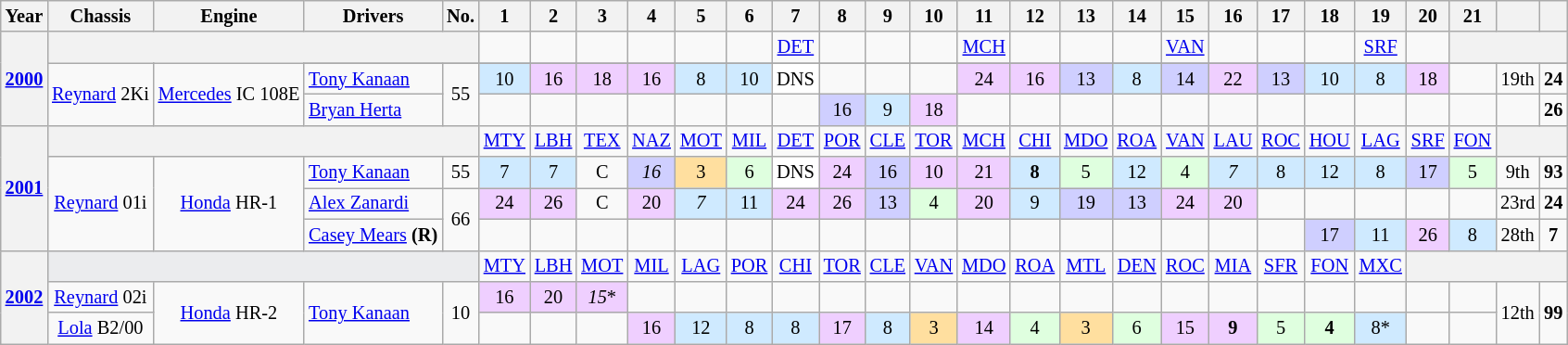<table class="wikitable" style="text-align:center; font-size:85%">
<tr>
<th>Year</th>
<th>Chassis</th>
<th>Engine</th>
<th>Drivers</th>
<th>No.</th>
<th>1</th>
<th>2</th>
<th>3</th>
<th>4</th>
<th>5</th>
<th>6</th>
<th>7</th>
<th>8</th>
<th>9</th>
<th>10</th>
<th>11</th>
<th>12</th>
<th>13</th>
<th>14</th>
<th>15</th>
<th>16</th>
<th>17</th>
<th>18</th>
<th>19</th>
<th>20</th>
<th>21</th>
<th></th>
<th></th>
</tr>
<tr>
<th rowspan=4><a href='#'>2000</a></th>
<th colspan=4></th>
<td></td>
<td></td>
<td></td>
<td></td>
<td></td>
<td></td>
<td><a href='#'>DET</a></td>
<td></td>
<td></td>
<td></td>
<td><a href='#'>MCH</a></td>
<td></td>
<td></td>
<td></td>
<td><a href='#'>VAN</a></td>
<td></td>
<td></td>
<td></td>
<td><a href='#'>SRF</a></td>
<td></td>
<th colspan=3></th>
</tr>
<tr>
<td rowspan=3 nowrap><a href='#'>Reynard</a> 2Ki</td>
<td rowspan=3 nowrap><a href='#'>Mercedes</a> IC 108E</td>
</tr>
<tr>
<td align="left"> <a href='#'>Tony Kanaan</a></td>
<td rowspan=2>55</td>
<td style="background:#CFEAFF;">10</td>
<td style="background:#efcfff;">16</td>
<td style="background:#efcfff;">18</td>
<td style="background:#efcfff;">16</td>
<td style="background:#CFEAFF;">8</td>
<td style="background:#CFEAFF;">10</td>
<td style="background:#ffffff;">DNS</td>
<td></td>
<td></td>
<td></td>
<td style="background:#efcfff;">24</td>
<td style="background:#efcfff;">16</td>
<td style="background:#CFCFFF;">13</td>
<td style="background:#CFEAFF;">8</td>
<td style="background:#cfcfff;">14</td>
<td style="background:#efcfff;">22</td>
<td style="background:#CFCFFF;">13</td>
<td style="background:#CFEAFF;">10</td>
<td style="background:#CFEAFF;">8</td>
<td style="background:#efcfff;">18</td>
<td></td>
<td>19th</td>
<td><strong>24</strong></td>
</tr>
<tr>
<td align="left"> <a href='#'>Bryan Herta</a></td>
<td></td>
<td></td>
<td></td>
<td></td>
<td></td>
<td></td>
<td></td>
<td style="background:#CFCFFF;">16</td>
<td style="background:#CFEAFF;">9</td>
<td style="background:#efcfff;">18</td>
<td></td>
<td></td>
<td></td>
<td></td>
<td></td>
<td></td>
<td></td>
<td></td>
<td></td>
<td></td>
<td></td>
<td></td>
<td><strong>26</strong></td>
</tr>
<tr>
<th rowspan=4><a href='#'>2001</a></th>
<th colspan=4></th>
<td><a href='#'>MTY</a></td>
<td><a href='#'>LBH</a></td>
<td><a href='#'>TEX</a></td>
<td><a href='#'>NAZ</a></td>
<td><a href='#'>MOT</a></td>
<td><a href='#'>MIL</a></td>
<td><a href='#'>DET</a></td>
<td><a href='#'>POR</a></td>
<td><a href='#'>CLE</a></td>
<td><a href='#'>TOR</a></td>
<td><a href='#'>MCH</a></td>
<td><a href='#'>CHI</a></td>
<td><a href='#'>MDO</a></td>
<td><a href='#'>ROA</a></td>
<td><a href='#'>VAN</a></td>
<td><a href='#'>LAU</a></td>
<td><a href='#'>ROC</a></td>
<td><a href='#'>HOU</a></td>
<td><a href='#'>LAG</a></td>
<td><a href='#'>SRF</a></td>
<td><a href='#'>FON</a></td>
<th colspan=2></th>
</tr>
<tr>
<td rowspan=3><a href='#'>Reynard</a> 01i</td>
<td rowspan=3><a href='#'>Honda</a> HR-1</td>
<td align="left" nowrap> <a href='#'>Tony Kanaan</a></td>
<td>55</td>
<td style="background:#CFEAFF;">7</td>
<td style="background:#CFEAFF;">7</td>
<td style-"background:#ffffff">C</td>
<td style="background:#CFCFFF;"><em>16</em></td>
<td style="background:#ffdf9f;">3</td>
<td style="background:#dfffdf;">6</td>
<td style="background:#ffffff;">DNS</td>
<td style="background:#efcfff;">24</td>
<td style="background:#CFCFFF;">16</td>
<td style="background:#efcfff;">10</td>
<td style="background:#efcfff;">21</td>
<td style="background:#CFEAFF;"><strong>8</strong></td>
<td style="background:#dfffdf;">5</td>
<td style="background:#CFEAFF;">12</td>
<td style="background:#dfffdf;">4</td>
<td style="background:#CFEAFF;"><em>7</em></td>
<td style="background:#CFEAFF;">8</td>
<td style="background:#CFEAFF;">12</td>
<td style="background:#CFEAFF;">8</td>
<td style="background:#CFCFFF;">17</td>
<td style="background:#dfffdf;">5</td>
<td>9th</td>
<td><strong>93</strong></td>
</tr>
<tr>
<td align="left" nowrap> <a href='#'>Alex Zanardi</a></td>
<td rowspan=2>66</td>
<td style="background:#efcfff;">24</td>
<td style="background:#efcfff;">26</td>
<td style-"background:#ffffff">C</td>
<td style="background:#efcfff;">20</td>
<td style="background:#CFEAFF;"><em>7</em></td>
<td style="background:#CFEAFF;">11</td>
<td style="background:#efcfff;">24</td>
<td style="background:#efcfff;">26</td>
<td style="background:#CFCFFF;">13</td>
<td style="background:#dfffdf;">4</td>
<td style="background:#efcfff;">20</td>
<td style="background:#CFEAFF;">9</td>
<td style="background:#CFCFFF;">19</td>
<td style="background:#CFCFFF;">13</td>
<td style="background:#efcfff;">24</td>
<td style="background:#efcfff;">20</td>
<td></td>
<td></td>
<td></td>
<td></td>
<td></td>
<td>23rd</td>
<td><strong>24</strong></td>
</tr>
<tr>
<td style="text-align:left" nowrap> <a href='#'>Casey Mears</a> <strong>(R)</strong></td>
<td></td>
<td></td>
<td></td>
<td></td>
<td></td>
<td></td>
<td></td>
<td></td>
<td></td>
<td></td>
<td></td>
<td></td>
<td></td>
<td></td>
<td></td>
<td></td>
<td></td>
<td style="background:#CFCFFF;">17</td>
<td style="background:#CFEAFF;">11</td>
<td style="background:#efcfff;">26</td>
<td style="background:#CFEAFF;">8</td>
<td>28th</td>
<td><strong>7</strong></td>
</tr>
<tr>
<th rowspan=3><a href='#'>2002</a></th>
<td colspan=4 style="background:#EBECEE;"></td>
<td><a href='#'>MTY</a></td>
<td><a href='#'>LBH</a></td>
<td><a href='#'>MOT</a></td>
<td><a href='#'>MIL</a></td>
<td><a href='#'>LAG</a></td>
<td><a href='#'>POR</a></td>
<td><a href='#'>CHI</a></td>
<td><a href='#'>TOR</a></td>
<td><a href='#'>CLE</a></td>
<td><a href='#'>VAN</a></td>
<td><a href='#'>MDO</a></td>
<td><a href='#'>ROA</a></td>
<td><a href='#'>MTL</a></td>
<td><a href='#'>DEN</a></td>
<td><a href='#'>ROC</a></td>
<td><a href='#'>MIA</a></td>
<td><a href='#'>SFR</a></td>
<td><a href='#'>FON</a></td>
<td><a href='#'>MXC</a></td>
<th colspan=4></th>
</tr>
<tr>
<td rowspan=1 nowrap><a href='#'>Reynard</a> 02i</td>
<td rowspan=2 nowrap><a href='#'>Honda</a> HR-2</td>
<td rowspan=2 align="left"> <a href='#'>Tony Kanaan</a></td>
<td rowspan=2>10</td>
<td style="background:#efcfff;" align=center>16</td>
<td style="background:#efcfff;" align=center>20</td>
<td style="background:#efcfff;" align=center><em>15</em>*</td>
<td></td>
<td></td>
<td></td>
<td></td>
<td></td>
<td></td>
<td></td>
<td></td>
<td></td>
<td></td>
<td></td>
<td></td>
<td></td>
<td></td>
<td></td>
<td></td>
<td></td>
<td></td>
<td rowspan=2>12th</td>
<td rowspan=2><strong>99</strong></td>
</tr>
<tr>
<td rowspan=1><a href='#'>Lola</a> B2/00</td>
<td></td>
<td></td>
<td></td>
<td style="background:#efcfff;" align=center>16</td>
<td style="background:#CFEAFF;" align=center>12</td>
<td style="background:#CFEAFF;" align=center>8</td>
<td style="background:#CFEAFF;" align=center>8</td>
<td style="background:#efcfff;" align=center>17</td>
<td style="background:#CFEAFF;" align=center>8</td>
<td style="background:#ffdf9f;" align=center>3</td>
<td style="background:#efcfff;" align=center>14</td>
<td style="background:#dfffdf;" align=center>4</td>
<td style="background:#ffdf9f;" align=center>3</td>
<td style="background:#DFFFDF;" align=center>6</td>
<td style="background:#efcfff;" align=center>15</td>
<td style="background:#efcfff;" align=center><strong>9</strong></td>
<td style="background:#dfffdf;" align=center>5</td>
<td style="background:#dfffdf;" align=center><strong>4</strong></td>
<td style="background:#CFEAFF;" align=center>8*</td>
<td></td>
<td></td>
</tr>
</table>
